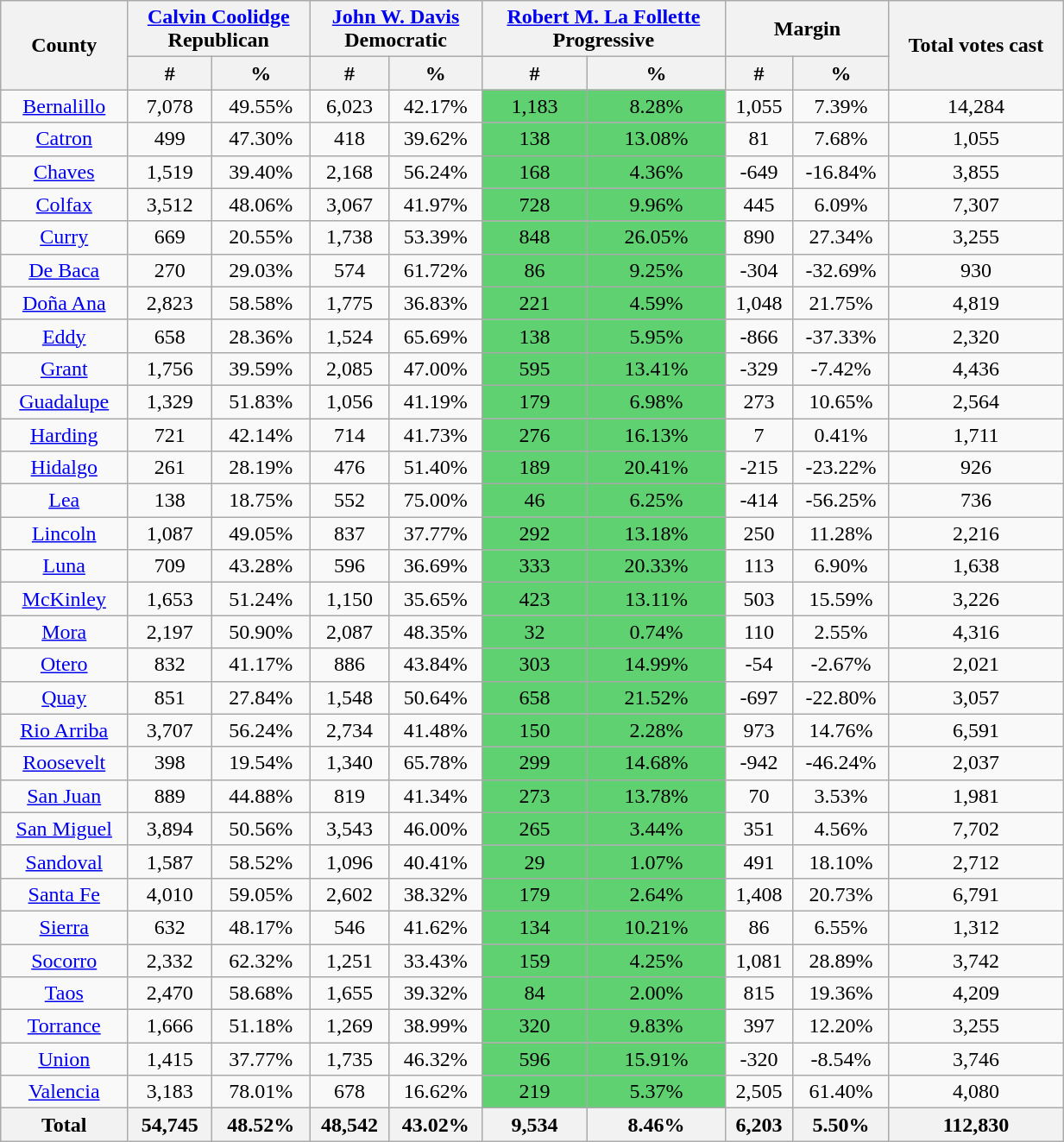<table width="65%" class="wikitable sortable" style="text-align:center">
<tr>
<th style="text-align:center;" rowspan="2">County</th>
<th style="text-align:center;" colspan="2"><a href='#'>Calvin Coolidge</a><br>Republican</th>
<th style="text-align:center;" colspan="2"><a href='#'>John W. Davis</a><br>Democratic</th>
<th style="text-align:center;" colspan="2"><a href='#'>Robert M. La Follette</a><br>Progressive</th>
<th style="text-align:center;" colspan="2">Margin</th>
<th style="text-align:center;" rowspan="2">Total votes cast</th>
</tr>
<tr>
<th style="text-align:center;" data-sort-type="number">#</th>
<th style="text-align:center;" data-sort-type="number">%</th>
<th style="text-align:center;" data-sort-type="number">#</th>
<th style="text-align:center;" data-sort-type="number">%</th>
<th style="text-align:center;" data-sort-type="number">#</th>
<th style="text-align:center;" data-sort-type="number">%</th>
<th style="text-align:center;" data-sort-type="number">#</th>
<th style="text-align:center;" data-sort-type="number">%</th>
</tr>
<tr style="text-align:center;">
<td><a href='#'>Bernalillo</a></td>
<td>7,078</td>
<td>49.55%</td>
<td>6,023</td>
<td>42.17%</td>
<td bgcolor="#5FD170">1,183</td>
<td bgcolor="#5FD170">8.28%</td>
<td>1,055</td>
<td>7.39%</td>
<td>14,284</td>
</tr>
<tr style="text-align:center;">
<td><a href='#'>Catron</a></td>
<td>499</td>
<td>47.30%</td>
<td>418</td>
<td>39.62%</td>
<td bgcolor="#5FD170">138</td>
<td bgcolor="#5FD170">13.08%</td>
<td>81</td>
<td>7.68%</td>
<td>1,055</td>
</tr>
<tr style="text-align:center;">
<td><a href='#'>Chaves</a></td>
<td>1,519</td>
<td>39.40%</td>
<td>2,168</td>
<td>56.24%</td>
<td bgcolor="#5FD170">168</td>
<td bgcolor="#5FD170">4.36%</td>
<td>-649</td>
<td>-16.84%</td>
<td>3,855</td>
</tr>
<tr style="text-align:center;">
<td><a href='#'>Colfax</a></td>
<td>3,512</td>
<td>48.06%</td>
<td>3,067</td>
<td>41.97%</td>
<td bgcolor="#5FD170">728</td>
<td bgcolor="#5FD170">9.96%</td>
<td>445</td>
<td>6.09%</td>
<td>7,307</td>
</tr>
<tr style="text-align:center;">
<td><a href='#'>Curry</a></td>
<td>669</td>
<td>20.55%</td>
<td>1,738</td>
<td>53.39%</td>
<td bgcolor="#5FD170">848</td>
<td bgcolor="#5FD170">26.05%</td>
<td>890</td>
<td>27.34%</td>
<td>3,255</td>
</tr>
<tr style="text-align:center;">
<td><a href='#'>De Baca</a></td>
<td>270</td>
<td>29.03%</td>
<td>574</td>
<td>61.72%</td>
<td bgcolor="#5FD170">86</td>
<td bgcolor="#5FD170">9.25%</td>
<td>-304</td>
<td>-32.69%</td>
<td>930</td>
</tr>
<tr style="text-align:center;">
<td><a href='#'>Doña Ana</a></td>
<td>2,823</td>
<td>58.58%</td>
<td>1,775</td>
<td>36.83%</td>
<td bgcolor="#5FD170">221</td>
<td bgcolor="#5FD170">4.59%</td>
<td>1,048</td>
<td>21.75%</td>
<td>4,819</td>
</tr>
<tr style="text-align:center;">
<td><a href='#'>Eddy</a></td>
<td>658</td>
<td>28.36%</td>
<td>1,524</td>
<td>65.69%</td>
<td bgcolor="#5FD170">138</td>
<td bgcolor="#5FD170">5.95%</td>
<td>-866</td>
<td>-37.33%</td>
<td>2,320</td>
</tr>
<tr style="text-align:center;">
<td><a href='#'>Grant</a></td>
<td>1,756</td>
<td>39.59%</td>
<td>2,085</td>
<td>47.00%</td>
<td bgcolor="#5FD170">595</td>
<td bgcolor="#5FD170">13.41%</td>
<td>-329</td>
<td>-7.42%</td>
<td>4,436</td>
</tr>
<tr style="text-align:center;">
<td><a href='#'>Guadalupe</a></td>
<td>1,329</td>
<td>51.83%</td>
<td>1,056</td>
<td>41.19%</td>
<td bgcolor="#5FD170">179</td>
<td bgcolor="#5FD170">6.98%</td>
<td>273</td>
<td>10.65%</td>
<td>2,564</td>
</tr>
<tr style="text-align:center;">
<td><a href='#'>Harding</a></td>
<td>721</td>
<td>42.14%</td>
<td>714</td>
<td>41.73%</td>
<td bgcolor="#5FD170">276</td>
<td bgcolor="#5FD170">16.13%</td>
<td>7</td>
<td>0.41%</td>
<td>1,711</td>
</tr>
<tr style="text-align:center;">
<td><a href='#'>Hidalgo</a></td>
<td>261</td>
<td>28.19%</td>
<td>476</td>
<td>51.40%</td>
<td bgcolor="#5FD170">189</td>
<td bgcolor="#5FD170">20.41%</td>
<td>-215</td>
<td>-23.22%</td>
<td>926</td>
</tr>
<tr style="text-align:center;">
<td><a href='#'>Lea</a></td>
<td>138</td>
<td>18.75%</td>
<td>552</td>
<td>75.00%</td>
<td bgcolor="#5FD170">46</td>
<td bgcolor="#5FD170">6.25%</td>
<td>-414</td>
<td>-56.25%</td>
<td>736</td>
</tr>
<tr style="text-align:center;">
<td><a href='#'>Lincoln</a></td>
<td>1,087</td>
<td>49.05%</td>
<td>837</td>
<td>37.77%</td>
<td bgcolor="#5FD170">292</td>
<td bgcolor="#5FD170">13.18%</td>
<td>250</td>
<td>11.28%</td>
<td>2,216</td>
</tr>
<tr style="text-align:center;">
<td><a href='#'>Luna</a></td>
<td>709</td>
<td>43.28%</td>
<td>596</td>
<td>36.69%</td>
<td bgcolor="#5FD170">333</td>
<td bgcolor="#5FD170">20.33%</td>
<td>113</td>
<td>6.90%</td>
<td>1,638</td>
</tr>
<tr style="text-align:center;">
<td><a href='#'>McKinley</a></td>
<td>1,653</td>
<td>51.24%</td>
<td>1,150</td>
<td>35.65%</td>
<td bgcolor="#5FD170">423</td>
<td bgcolor="#5FD170">13.11%</td>
<td>503</td>
<td>15.59%</td>
<td>3,226</td>
</tr>
<tr style="text-align:center;">
<td><a href='#'>Mora</a></td>
<td>2,197</td>
<td>50.90%</td>
<td>2,087</td>
<td>48.35%</td>
<td bgcolor="#5FD170">32</td>
<td bgcolor="#5FD170">0.74%</td>
<td>110</td>
<td>2.55%</td>
<td>4,316</td>
</tr>
<tr style="text-align:center;">
<td><a href='#'>Otero</a></td>
<td>832</td>
<td>41.17%</td>
<td>886</td>
<td>43.84%</td>
<td bgcolor="#5FD170">303</td>
<td bgcolor="#5FD170">14.99%</td>
<td>-54</td>
<td>-2.67%</td>
<td>2,021</td>
</tr>
<tr style="text-align:center;">
<td><a href='#'>Quay</a></td>
<td>851</td>
<td>27.84%</td>
<td>1,548</td>
<td>50.64%</td>
<td bgcolor="#5FD170">658</td>
<td bgcolor="#5FD170">21.52%</td>
<td>-697</td>
<td>-22.80%</td>
<td>3,057</td>
</tr>
<tr style="text-align:center;">
<td><a href='#'>Rio Arriba</a></td>
<td>3,707</td>
<td>56.24%</td>
<td>2,734</td>
<td>41.48%</td>
<td bgcolor="#5FD170">150</td>
<td bgcolor="#5FD170">2.28%</td>
<td>973</td>
<td>14.76%</td>
<td>6,591</td>
</tr>
<tr style="text-align:center;">
<td><a href='#'>Roosevelt</a></td>
<td>398</td>
<td>19.54%</td>
<td>1,340</td>
<td>65.78%</td>
<td bgcolor="#5FD170">299</td>
<td bgcolor="#5FD170">14.68%</td>
<td>-942</td>
<td>-46.24%</td>
<td>2,037</td>
</tr>
<tr style="text-align:center;">
<td><a href='#'>San Juan</a></td>
<td>889</td>
<td>44.88%</td>
<td>819</td>
<td>41.34%</td>
<td bgcolor="#5FD170">273</td>
<td bgcolor="#5FD170">13.78%</td>
<td>70</td>
<td>3.53%</td>
<td>1,981</td>
</tr>
<tr style="text-align:center;">
<td><a href='#'>San Miguel</a></td>
<td>3,894</td>
<td>50.56%</td>
<td>3,543</td>
<td>46.00%</td>
<td bgcolor="#5FD170">265</td>
<td bgcolor="#5FD170">3.44%</td>
<td>351</td>
<td>4.56%</td>
<td>7,702</td>
</tr>
<tr style="text-align:center;">
<td><a href='#'>Sandoval</a></td>
<td>1,587</td>
<td>58.52%</td>
<td>1,096</td>
<td>40.41%</td>
<td bgcolor="#5FD170">29</td>
<td bgcolor="#5FD170">1.07%</td>
<td>491</td>
<td>18.10%</td>
<td>2,712</td>
</tr>
<tr style="text-align:center;">
<td><a href='#'>Santa Fe</a></td>
<td>4,010</td>
<td>59.05%</td>
<td>2,602</td>
<td>38.32%</td>
<td bgcolor="#5FD170">179</td>
<td bgcolor="#5FD170">2.64%</td>
<td>1,408</td>
<td>20.73%</td>
<td>6,791</td>
</tr>
<tr style="text-align:center;">
<td><a href='#'>Sierra</a></td>
<td>632</td>
<td>48.17%</td>
<td>546</td>
<td>41.62%</td>
<td bgcolor="#5FD170">134</td>
<td bgcolor="#5FD170">10.21%</td>
<td>86</td>
<td>6.55%</td>
<td>1,312</td>
</tr>
<tr style="text-align:center;">
<td><a href='#'>Socorro</a></td>
<td>2,332</td>
<td>62.32%</td>
<td>1,251</td>
<td>33.43%</td>
<td bgcolor="#5FD170">159</td>
<td bgcolor="#5FD170">4.25%</td>
<td>1,081</td>
<td>28.89%</td>
<td>3,742</td>
</tr>
<tr style="text-align:center;">
<td><a href='#'>Taos</a></td>
<td>2,470</td>
<td>58.68%</td>
<td>1,655</td>
<td>39.32%</td>
<td bgcolor="#5FD170">84</td>
<td bgcolor="#5FD170">2.00%</td>
<td>815</td>
<td>19.36%</td>
<td>4,209</td>
</tr>
<tr style="text-align:center;">
<td><a href='#'>Torrance</a></td>
<td>1,666</td>
<td>51.18%</td>
<td>1,269</td>
<td>38.99%</td>
<td bgcolor="#5FD170">320</td>
<td bgcolor="#5FD170">9.83%</td>
<td>397</td>
<td>12.20%</td>
<td>3,255</td>
</tr>
<tr style="text-align:center;">
<td><a href='#'>Union</a></td>
<td>1,415</td>
<td>37.77%</td>
<td>1,735</td>
<td>46.32%</td>
<td bgcolor="#5FD170">596</td>
<td bgcolor="#5FD170">15.91%</td>
<td>-320</td>
<td>-8.54%</td>
<td>3,746</td>
</tr>
<tr style="text-align:center;">
<td><a href='#'>Valencia</a></td>
<td>3,183</td>
<td>78.01%</td>
<td>678</td>
<td>16.62%</td>
<td bgcolor="#5FD170">219</td>
<td bgcolor="#5FD170">5.37%</td>
<td>2,505</td>
<td>61.40%</td>
<td>4,080</td>
</tr>
<tr style="text-align:center;">
<th>Total</th>
<th>54,745</th>
<th>48.52%</th>
<th>48,542</th>
<th>43.02%</th>
<th>9,534</th>
<th>8.46%</th>
<th>6,203</th>
<th>5.50%</th>
<th>112,830</th>
</tr>
</table>
